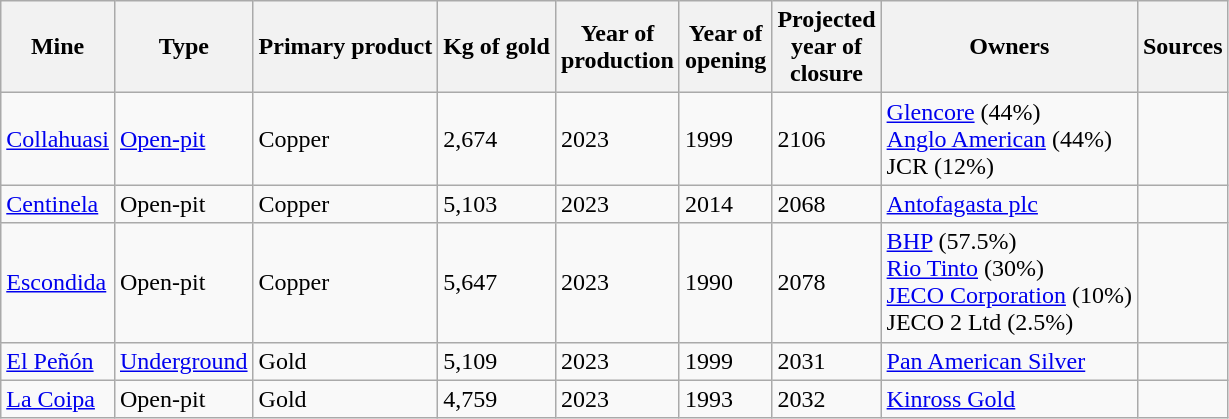<table class="wikitable">
<tr>
<th>Mine</th>
<th>Type</th>
<th>Primary product</th>
<th>Kg of gold</th>
<th>Year of<br>production</th>
<th>Year of<br>opening</th>
<th>Projected<br>year of<br>closure</th>
<th>Owners</th>
<th>Sources</th>
</tr>
<tr>
<td><a href='#'>Collahuasi</a></td>
<td><a href='#'>Open-pit</a></td>
<td>Copper</td>
<td>2,674</td>
<td>2023</td>
<td>1999</td>
<td>2106</td>
<td><a href='#'>Glencore</a> (44%)<br><a href='#'>Anglo American</a> (44%)<br>JCR (12%)</td>
<td></td>
</tr>
<tr>
<td><a href='#'>Centinela</a></td>
<td>Open-pit</td>
<td>Copper</td>
<td>5,103</td>
<td>2023</td>
<td>2014</td>
<td>2068</td>
<td><a href='#'>Antofagasta plc</a></td>
<td></td>
</tr>
<tr>
<td><a href='#'>Escondida</a></td>
<td>Open-pit</td>
<td>Copper</td>
<td>5,647</td>
<td>2023</td>
<td>1990</td>
<td>2078</td>
<td><a href='#'>BHP</a> (57.5%)<br><a href='#'>Rio Tinto</a> (30%)<br><a href='#'>JECO Corporation</a> (10%)<br> JECO 2 Ltd (2.5%)</td>
<td></td>
</tr>
<tr>
<td><a href='#'>El Peñón</a></td>
<td><a href='#'>Underground</a></td>
<td>Gold</td>
<td>5,109</td>
<td>2023</td>
<td>1999</td>
<td>2031</td>
<td><a href='#'>Pan American Silver</a></td>
<td></td>
</tr>
<tr>
<td><a href='#'>La Coipa</a></td>
<td>Open-pit</td>
<td>Gold</td>
<td>4,759</td>
<td>2023</td>
<td>1993</td>
<td>2032</td>
<td><a href='#'>Kinross Gold</a></td>
<td></td>
</tr>
</table>
